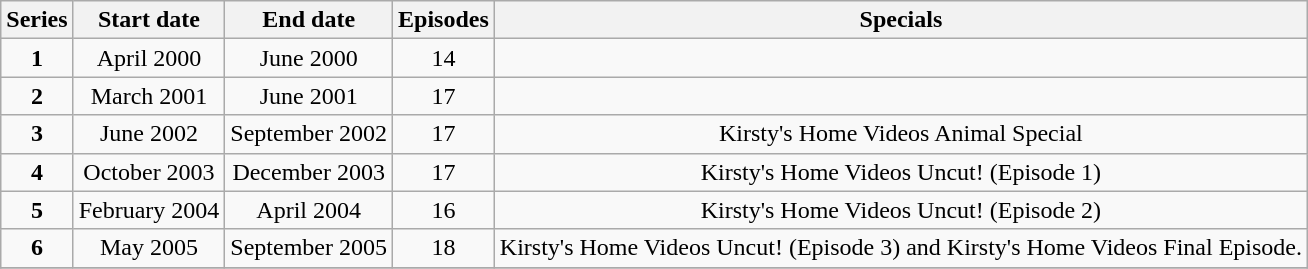<table class="wikitable" style="text-align:center;">
<tr>
<th>Series</th>
<th>Start date</th>
<th>End date</th>
<th>Episodes</th>
<th>Specials</th>
</tr>
<tr>
<td><strong>1</strong></td>
<td>April 2000</td>
<td>June 2000</td>
<td>14</td>
<td></td>
</tr>
<tr>
<td><strong>2</strong></td>
<td>March 2001</td>
<td>June 2001</td>
<td>17</td>
<td></td>
</tr>
<tr>
<td><strong>3</strong></td>
<td>June 2002</td>
<td>September 2002</td>
<td>17</td>
<td>Kirsty's Home Videos Animal Special</td>
</tr>
<tr>
<td><strong>4</strong></td>
<td>October 2003</td>
<td>December 2003</td>
<td>17</td>
<td>Kirsty's Home Videos Uncut! (Episode 1)</td>
</tr>
<tr>
<td><strong>5</strong></td>
<td>February 2004</td>
<td>April 2004</td>
<td>16</td>
<td>Kirsty's Home Videos Uncut! (Episode 2)</td>
</tr>
<tr>
<td><strong>6</strong></td>
<td>May 2005</td>
<td>September 2005</td>
<td>18</td>
<td>Kirsty's Home Videos Uncut! (Episode 3) and Kirsty's Home Videos Final Episode.</td>
</tr>
<tr>
</tr>
</table>
